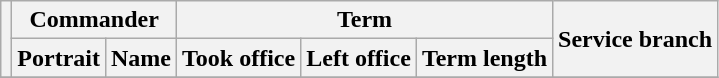<table class="wikitable sortable">
<tr>
<th rowspan=2></th>
<th colspan=2>Commander</th>
<th colspan=3>Term</th>
<th rowspan=2>Service branch</th>
</tr>
<tr>
<th>Portrait</th>
<th>Name</th>
<th>Took office</th>
<th>Left office</th>
<th>Term length</th>
</tr>
<tr>
</tr>
</table>
